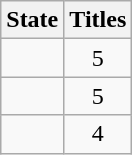<table class="wikitable sortable" style="text-align:center;">
<tr>
<th>State</th>
<th>Titles</th>
</tr>
<tr>
<td align="left"></td>
<td>5</td>
</tr>
<tr>
<td align="left"></td>
<td>5</td>
</tr>
<tr>
<td align="left"></td>
<td>4</td>
</tr>
</table>
